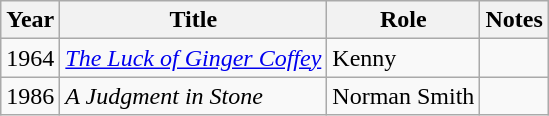<table class="wikitable sortable">
<tr>
<th>Year</th>
<th>Title</th>
<th>Role</th>
<th class="unsortable">Notes</th>
</tr>
<tr>
<td>1964</td>
<td data-sort-value="Luck of Ginger Coffey, The"><a href='#'><em>The Luck of Ginger Coffey</em></a></td>
<td>Kenny</td>
<td></td>
</tr>
<tr>
<td>1986</td>
<td data-sort-value="Judgment in Stone, A"><em>A Judgment in Stone</em></td>
<td>Norman Smith</td>
<td></td>
</tr>
</table>
